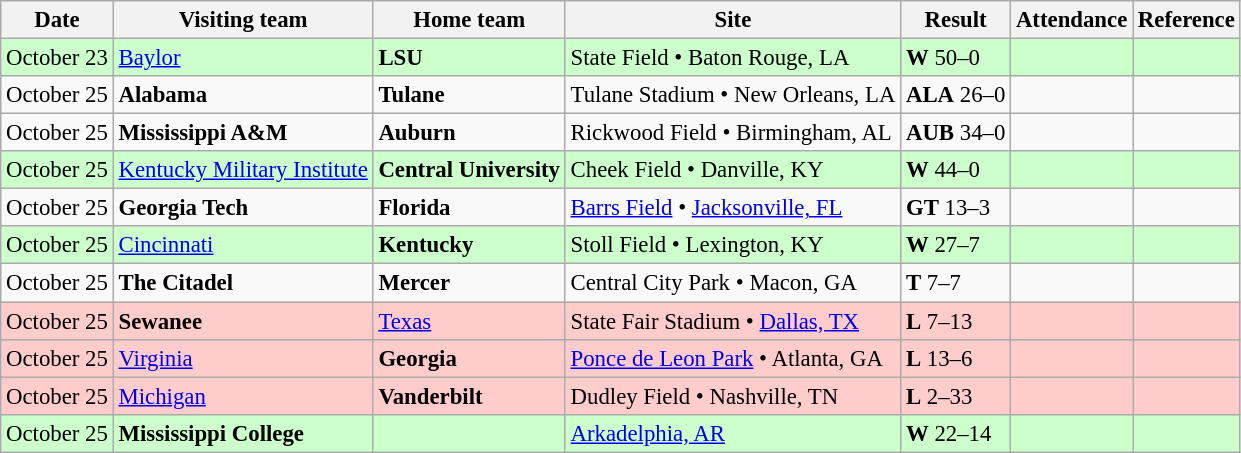<table class="wikitable" style="font-size:95%;">
<tr>
<th>Date</th>
<th>Visiting team</th>
<th>Home team</th>
<th>Site</th>
<th>Result</th>
<th>Attendance</th>
<th class="unsortable">Reference</th>
</tr>
<tr bgcolor=ccffcc>
<td>October 23</td>
<td><a href='#'>Baylor</a></td>
<td><strong>LSU</strong></td>
<td>State Field • Baton Rouge, LA</td>
<td><strong>W</strong> 50–0</td>
<td></td>
<td></td>
</tr>
<tr bgcolor=>
<td>October 25</td>
<td><strong>Alabama</strong></td>
<td><strong>Tulane</strong></td>
<td>Tulane Stadium • New Orleans, LA</td>
<td><strong>ALA</strong> 26–0</td>
<td></td>
<td></td>
</tr>
<tr bgcolor=>
<td>October 25</td>
<td><strong>Mississippi A&M</strong></td>
<td><strong>Auburn</strong></td>
<td>Rickwood Field • Birmingham, AL</td>
<td><strong>AUB</strong> 34–0</td>
<td></td>
<td></td>
</tr>
<tr bgcolor=ccffcc>
<td>October 25</td>
<td><a href='#'>Kentucky Military Institute</a></td>
<td><strong>Central University</strong></td>
<td>Cheek Field • Danville, KY</td>
<td><strong>W</strong> 44–0</td>
<td></td>
<td></td>
</tr>
<tr bgcolor=>
<td>October 25</td>
<td><strong>Georgia Tech</strong></td>
<td><strong>Florida</strong></td>
<td><a href='#'>Barrs Field</a> • <a href='#'>Jacksonville, FL</a></td>
<td><strong>GT</strong> 13–3</td>
<td></td>
<td></td>
</tr>
<tr bgcolor=ccffcc>
<td>October 25</td>
<td><a href='#'>Cincinnati</a></td>
<td><strong>Kentucky</strong></td>
<td>Stoll Field • Lexington, KY</td>
<td><strong>W</strong> 27–7</td>
<td></td>
<td></td>
</tr>
<tr bgcolor=>
<td>October 25</td>
<td><strong>The Citadel</strong></td>
<td><strong>Mercer</strong></td>
<td>Central City Park • Macon, GA</td>
<td><strong>T</strong> 7–7</td>
<td></td>
<td></td>
</tr>
<tr bgcolor=ffcccc>
<td>October 25</td>
<td><strong>Sewanee</strong></td>
<td><a href='#'>Texas</a></td>
<td>State Fair Stadium • <a href='#'>Dallas, TX</a></td>
<td><strong>L</strong> 7–13</td>
<td></td>
<td></td>
</tr>
<tr bgcolor=ffcccc>
<td>October 25</td>
<td><a href='#'>Virginia</a></td>
<td><strong>Georgia</strong></td>
<td><a href='#'>Ponce de Leon Park</a> • Atlanta, GA</td>
<td><strong>L</strong> 13–6</td>
<td></td>
<td></td>
</tr>
<tr bgcolor=ffcccc>
<td>October 25</td>
<td><a href='#'>Michigan</a></td>
<td><strong>Vanderbilt</strong></td>
<td>Dudley Field • Nashville, TN</td>
<td><strong>L</strong> 2–33</td>
<td></td>
<td></td>
</tr>
<tr bgcolor=ccffcc>
<td>October 25</td>
<td><strong>Mississippi College</strong></td>
<td></td>
<td><a href='#'>Arkadelphia, AR</a></td>
<td><strong>W</strong> 22–14</td>
<td></td>
<td></td>
</tr>
</table>
